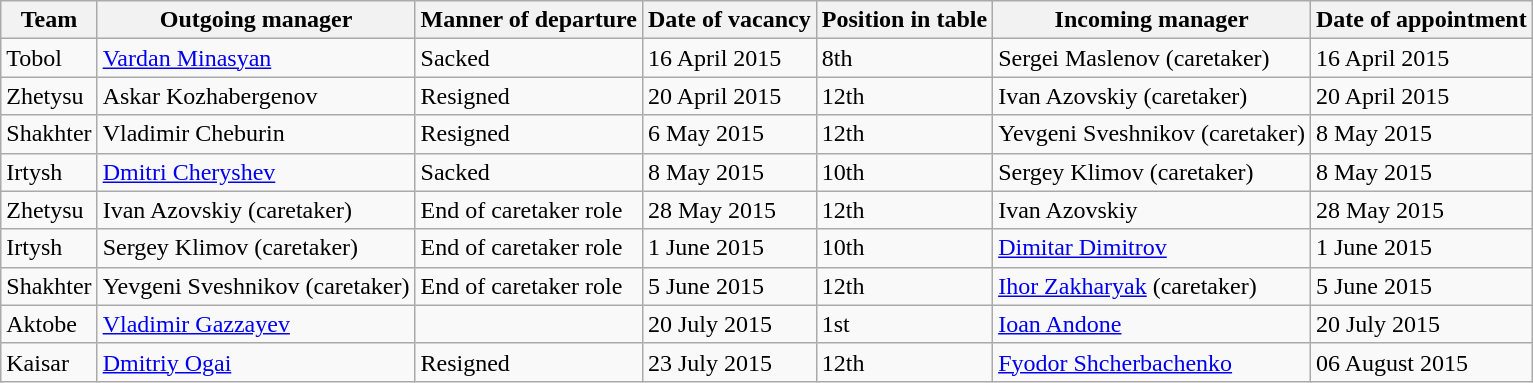<table class="wikitable">
<tr>
<th>Team</th>
<th>Outgoing manager</th>
<th>Manner of departure</th>
<th>Date of vacancy</th>
<th>Position in table</th>
<th>Incoming manager</th>
<th>Date of appointment</th>
</tr>
<tr>
<td>Tobol</td>
<td> <a href='#'>Vardan Minasyan</a></td>
<td>Sacked</td>
<td>16 April 2015</td>
<td>8th</td>
<td> Sergei Maslenov (caretaker)</td>
<td>16 April 2015</td>
</tr>
<tr>
<td>Zhetysu</td>
<td> Askar Kozhabergenov</td>
<td>Resigned</td>
<td>20 April 2015</td>
<td>12th</td>
<td> Ivan Azovskiy (caretaker)</td>
<td>20 April 2015</td>
</tr>
<tr>
<td>Shakhter</td>
<td> Vladimir Cheburin</td>
<td>Resigned</td>
<td>6 May 2015</td>
<td>12th</td>
<td> Yevgeni Sveshnikov (caretaker)</td>
<td>8 May 2015</td>
</tr>
<tr>
<td>Irtysh</td>
<td> <a href='#'>Dmitri Cheryshev</a></td>
<td>Sacked</td>
<td>8 May 2015</td>
<td>10th</td>
<td> Sergey Klimov (caretaker)</td>
<td>8 May 2015</td>
</tr>
<tr>
<td>Zhetysu</td>
<td> Ivan Azovskiy (caretaker)</td>
<td>End of caretaker role</td>
<td>28 May 2015</td>
<td>12th</td>
<td> Ivan Azovskiy</td>
<td>28 May 2015</td>
</tr>
<tr>
<td>Irtysh</td>
<td> Sergey Klimov (caretaker)</td>
<td>End of caretaker role</td>
<td>1 June 2015</td>
<td>10th</td>
<td> <a href='#'>Dimitar Dimitrov</a></td>
<td>1 June 2015</td>
</tr>
<tr>
<td>Shakhter</td>
<td> Yevgeni Sveshnikov (caretaker)</td>
<td>End of caretaker role</td>
<td>5 June 2015</td>
<td>12th</td>
<td> <a href='#'>Ihor Zakharyak</a> (caretaker)</td>
<td>5 June 2015</td>
</tr>
<tr>
<td>Aktobe</td>
<td> <a href='#'>Vladimir Gazzayev</a></td>
<td></td>
<td>20 July 2015</td>
<td>1st</td>
<td> <a href='#'>Ioan Andone</a></td>
<td>20 July 2015</td>
</tr>
<tr>
<td>Kaisar</td>
<td> <a href='#'>Dmitriy Ogai</a></td>
<td>Resigned</td>
<td>23 July 2015</td>
<td>12th</td>
<td> <a href='#'>Fyodor Shcherbachenko</a></td>
<td>06 August 2015</td>
</tr>
</table>
